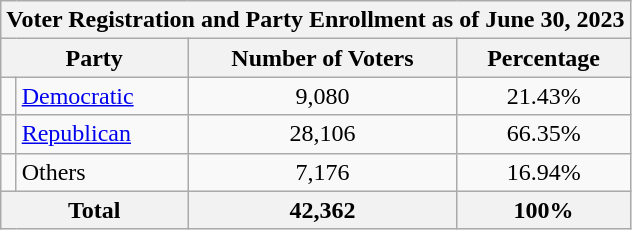<table class=wikitable>
<tr>
<th colspan = 6>Voter Registration and Party Enrollment as of June 30, 2023</th>
</tr>
<tr>
<th colspan = 2>Party</th>
<th>Number of Voters</th>
<th>Percentage</th>
</tr>
<tr>
<td></td>
<td><a href='#'>Democratic</a></td>
<td align = center>9,080</td>
<td align = center>21.43%</td>
</tr>
<tr>
<td></td>
<td><a href='#'>Republican</a></td>
<td align = center>28,106</td>
<td align = center>66.35%</td>
</tr>
<tr>
<td></td>
<td>Others</td>
<td align = center>7,176</td>
<td align = center>16.94%</td>
</tr>
<tr>
<th colspan = 2>Total</th>
<th align = center>42,362</th>
<th align = center>100%</th>
</tr>
</table>
